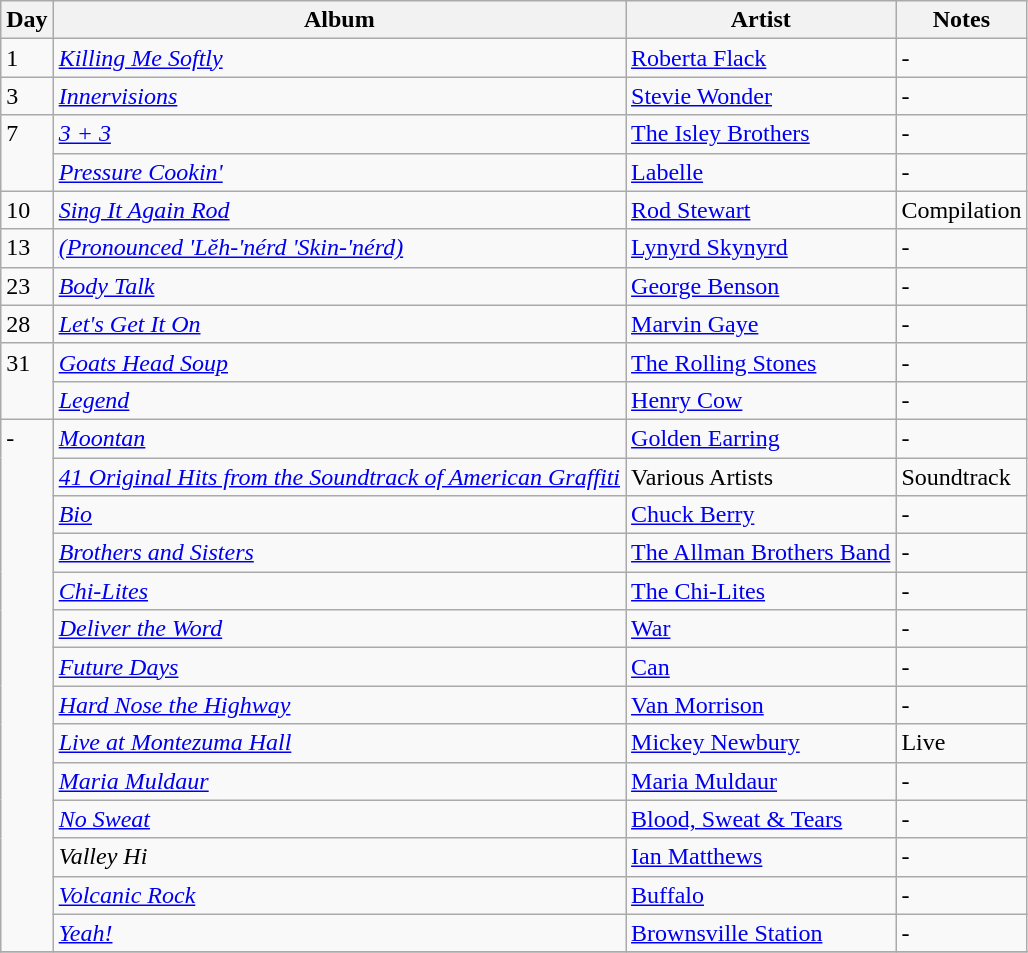<table class="wikitable">
<tr>
<th>Day</th>
<th>Album</th>
<th>Artist</th>
<th>Notes</th>
</tr>
<tr>
<td style="vertical-align:top;">1</td>
<td><em><a href='#'>Killing Me Softly</a></em></td>
<td><a href='#'>Roberta Flack</a></td>
<td>-</td>
</tr>
<tr>
<td style="vertical-align:top;">3</td>
<td><em><a href='#'>Innervisions</a></em></td>
<td><a href='#'>Stevie Wonder</a></td>
<td>-</td>
</tr>
<tr>
<td rowspan="2" style="vertical-align:top;">7</td>
<td><em><a href='#'>3 + 3</a></em></td>
<td><a href='#'>The Isley Brothers</a></td>
<td>-</td>
</tr>
<tr>
<td><em><a href='#'>Pressure Cookin'</a></em></td>
<td><a href='#'>Labelle</a></td>
<td>-</td>
</tr>
<tr>
<td style="vertical-align:top;">10</td>
<td><em><a href='#'>Sing It Again Rod</a></em></td>
<td><a href='#'>Rod Stewart</a></td>
<td>Compilation</td>
</tr>
<tr>
<td style="vertical-align:top;">13</td>
<td><em><a href='#'>(Pronounced 'Lĕh-'nérd 'Skin-'nérd)</a></em></td>
<td><a href='#'>Lynyrd Skynyrd</a></td>
<td>-</td>
</tr>
<tr>
<td style="vertical-align:top;">23</td>
<td><em><a href='#'>Body Talk</a></em></td>
<td><a href='#'>George Benson</a></td>
<td>-</td>
</tr>
<tr>
<td style="vertical-align:top;">28</td>
<td><em><a href='#'>Let's Get It On</a></em></td>
<td><a href='#'>Marvin Gaye</a></td>
<td>-</td>
</tr>
<tr>
<td rowspan="2" style="vertical-align:top;">31</td>
<td><em><a href='#'>Goats Head Soup</a></em></td>
<td><a href='#'>The Rolling Stones</a></td>
<td>-</td>
</tr>
<tr>
<td><em><a href='#'>Legend</a></em></td>
<td><a href='#'>Henry Cow</a></td>
<td>-</td>
</tr>
<tr>
<td rowspan="14" style="vertical-align:top;">-</td>
<td><em><a href='#'>Moontan</a></em></td>
<td><a href='#'>Golden Earring</a></td>
<td>-</td>
</tr>
<tr>
<td><em><a href='#'>41 Original Hits from the Soundtrack of American Graffiti</a></em></td>
<td>Various Artists</td>
<td>Soundtrack</td>
</tr>
<tr>
<td><em><a href='#'>Bio</a></em></td>
<td><a href='#'>Chuck Berry</a></td>
<td>-</td>
</tr>
<tr>
<td><em><a href='#'>Brothers and Sisters</a></em></td>
<td><a href='#'>The Allman Brothers Band</a></td>
<td>-</td>
</tr>
<tr>
<td><em><a href='#'>Chi-Lites</a></em></td>
<td><a href='#'>The Chi-Lites</a></td>
<td>-</td>
</tr>
<tr>
<td><em><a href='#'>Deliver the Word</a></em></td>
<td><a href='#'>War</a></td>
<td>-</td>
</tr>
<tr>
<td><em><a href='#'>Future Days</a></em></td>
<td><a href='#'>Can</a></td>
<td>-</td>
</tr>
<tr>
<td><em><a href='#'>Hard Nose the Highway</a></em></td>
<td><a href='#'>Van Morrison</a></td>
<td>-</td>
</tr>
<tr>
<td><em><a href='#'>Live at Montezuma Hall</a></em></td>
<td><a href='#'>Mickey Newbury</a></td>
<td>Live</td>
</tr>
<tr>
<td><em><a href='#'>Maria Muldaur</a></em></td>
<td><a href='#'>Maria Muldaur</a></td>
<td>-</td>
</tr>
<tr>
<td><em><a href='#'>No Sweat</a></em></td>
<td><a href='#'>Blood, Sweat & Tears</a></td>
<td>-</td>
</tr>
<tr>
<td><em>Valley Hi</em></td>
<td><a href='#'>Ian Matthews</a></td>
<td>-</td>
</tr>
<tr>
<td><em><a href='#'>Volcanic Rock</a></em></td>
<td><a href='#'>Buffalo</a></td>
<td>-</td>
</tr>
<tr>
<td><em><a href='#'>Yeah!</a></em></td>
<td><a href='#'>Brownsville Station</a></td>
<td>-</td>
</tr>
<tr>
</tr>
</table>
